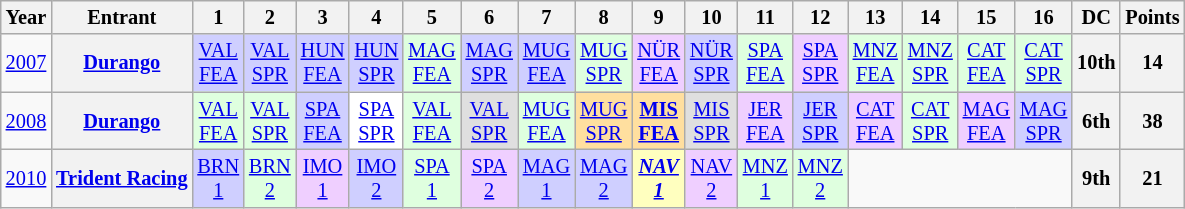<table class="wikitable" style="text-align:center; font-size:85%">
<tr>
<th>Year</th>
<th>Entrant</th>
<th>1</th>
<th>2</th>
<th>3</th>
<th>4</th>
<th>5</th>
<th>6</th>
<th>7</th>
<th>8</th>
<th>9</th>
<th>10</th>
<th>11</th>
<th>12</th>
<th>13</th>
<th>14</th>
<th>15</th>
<th>16</th>
<th>DC</th>
<th>Points</th>
</tr>
<tr>
<td><a href='#'>2007</a></td>
<th><a href='#'>Durango</a></th>
<td style="background:#CFCFFF;"><a href='#'>VAL<br>FEA</a><br></td>
<td style="background:#CFCFFF;"><a href='#'>VAL<br>SPR</a><br></td>
<td style="background:#CFCFFF;"><a href='#'>HUN<br>FEA</a><br></td>
<td style="background:#CFCFFF;"><a href='#'>HUN<br>SPR</a><br></td>
<td style="background:#DFFFDF;"><a href='#'>MAG<br>FEA</a><br></td>
<td style="background:#CFCFFF;"><a href='#'>MAG<br>SPR</a><br></td>
<td style="background:#CFCFFF;"><a href='#'>MUG<br>FEA</a><br></td>
<td style="background:#DFFFDF;"><a href='#'>MUG<br>SPR</a><br></td>
<td style="background:#EFCFFF;"><a href='#'>NÜR<br>FEA</a><br></td>
<td style="background:#CFCFFF;"><a href='#'>NÜR<br>SPR</a><br></td>
<td style="background:#DFFFDF;"><a href='#'>SPA<br>FEA</a><br></td>
<td style="background:#EFCFFF;"><a href='#'>SPA<br>SPR</a><br></td>
<td style="background:#DFFFDF;"><a href='#'>MNZ<br>FEA</a><br></td>
<td style="background:#DFFFDF;"><a href='#'>MNZ<br>SPR</a><br></td>
<td style="background:#DFFFDF;"><a href='#'>CAT<br>FEA</a><br></td>
<td style="background:#DFFFDF;"><a href='#'>CAT<br>SPR</a><br></td>
<th>10th</th>
<th>14</th>
</tr>
<tr>
<td><a href='#'>2008</a></td>
<th><a href='#'>Durango</a></th>
<td style="background:#DFFFDF;"><a href='#'>VAL<br>FEA</a><br></td>
<td style="background:#DFFFDF;"><a href='#'>VAL<br>SPR</a><br></td>
<td style="background:#CFCFFF;"><a href='#'>SPA<br>FEA</a><br></td>
<td style="background:#FFFFFF;"><a href='#'>SPA<br>SPR</a><br></td>
<td style="background:#DFFFDF;"><a href='#'>VAL<br>FEA</a><br></td>
<td style="background:#DFDFDF;"><a href='#'>VAL<br>SPR</a><br></td>
<td style="background:#DFFFDF;"><a href='#'>MUG<br>FEA</a><br></td>
<td style="background:#FFDF9F;"><a href='#'>MUG<br>SPR</a><br></td>
<td style="background:#FFDF9F;"><strong><a href='#'>MIS<br>FEA</a></strong><br></td>
<td style="background:#DFDFDF;"><a href='#'>MIS<br>SPR</a><br></td>
<td style="background:#EFCFFF;"><a href='#'>JER<br>FEA</a><br></td>
<td style="background:#CFCFFF;"><a href='#'>JER<br>SPR</a><br></td>
<td style="background:#EFCFFF;"><a href='#'>CAT<br>FEA</a><br></td>
<td style="background:#DFFFDF;"><a href='#'>CAT<br>SPR</a><br></td>
<td style="background:#EFCFFF;"><a href='#'>MAG<br>FEA</a><br></td>
<td style="background:#CFCFFF;"><a href='#'>MAG<br>SPR</a><br></td>
<th>6th</th>
<th>38</th>
</tr>
<tr>
<td><a href='#'>2010</a></td>
<th nowrap><a href='#'>Trident Racing</a></th>
<td style="background:#CFCFFF;"><a href='#'>BRN<br>1</a><br></td>
<td style="background:#DFFFDF;"><a href='#'>BRN<br>2</a><br></td>
<td style="background:#EFCFFF;"><a href='#'>IMO<br>1</a><br></td>
<td style="background:#CFCFFF;"><a href='#'>IMO<br>2</a><br></td>
<td style="background:#DFFFDF;"><a href='#'>SPA<br>1</a><br></td>
<td style="background:#EFCFFF;"><a href='#'>SPA<br>2</a><br></td>
<td style="background:#CFCFFF;"><a href='#'>MAG<br>1</a><br></td>
<td style="background:#CFCFFF;"><a href='#'>MAG<br>2</a><br></td>
<td style="background:#FFFFBF;"><strong><em><a href='#'>NAV<br>1</a></em></strong><br></td>
<td style="background:#EFCFFF;"><a href='#'>NAV<br>2</a><br></td>
<td style="background:#DFFFDF;"><a href='#'>MNZ<br>1</a><br></td>
<td style="background:#DFFFDF;"><a href='#'>MNZ<br>2</a><br></td>
<td colspan=4></td>
<th>9th</th>
<th>21</th>
</tr>
</table>
